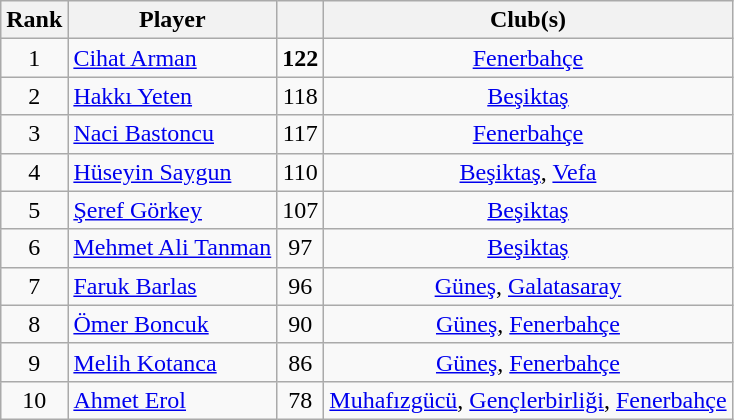<table class="wikitable" style="text-align:center">
<tr>
<th>Rank</th>
<th>Player</th>
<th></th>
<th>Club(s)</th>
</tr>
<tr>
<td>1</td>
<td style="text-align:left;"><a href='#'>Cihat Arman</a></td>
<td><strong>122</strong></td>
<td><a href='#'>Fenerbahçe</a></td>
</tr>
<tr>
<td>2</td>
<td style="text-align:left;"><a href='#'>Hakkı Yeten</a></td>
<td>118</td>
<td><a href='#'>Beşiktaş</a></td>
</tr>
<tr>
<td>3</td>
<td style="text-align:left;"><a href='#'>Naci Bastoncu</a></td>
<td>117</td>
<td><a href='#'>Fenerbahçe</a></td>
</tr>
<tr>
<td>4</td>
<td style="text-align:left;"><a href='#'>Hüseyin Saygun</a></td>
<td>110</td>
<td><a href='#'>Beşiktaş</a>, <a href='#'>Vefa</a></td>
</tr>
<tr>
<td>5</td>
<td style="text-align:left;"><a href='#'>Şeref Görkey</a></td>
<td>107</td>
<td><a href='#'>Beşiktaş</a></td>
</tr>
<tr>
<td>6</td>
<td style="text-align:left;"><a href='#'>Mehmet Ali Tanman</a></td>
<td>97</td>
<td><a href='#'>Beşiktaş</a></td>
</tr>
<tr>
<td>7</td>
<td style="text-align:left;"><a href='#'>Faruk Barlas</a></td>
<td>96</td>
<td><a href='#'>Güneş</a>, <a href='#'>Galatasaray</a></td>
</tr>
<tr>
<td>8</td>
<td style="text-align:left;"><a href='#'>Ömer Boncuk</a></td>
<td>90</td>
<td><a href='#'>Güneş</a>, <a href='#'>Fenerbahçe</a></td>
</tr>
<tr>
<td>9</td>
<td style="text-align:left;"><a href='#'>Melih Kotanca</a></td>
<td>86</td>
<td><a href='#'>Güneş</a>, <a href='#'>Fenerbahçe</a></td>
</tr>
<tr>
<td>10</td>
<td style="text-align:left;"><a href='#'>Ahmet Erol</a></td>
<td>78</td>
<td><a href='#'>Muhafızgücü</a>, <a href='#'>Gençlerbirliği</a>, <a href='#'>Fenerbahçe</a></td>
</tr>
</table>
